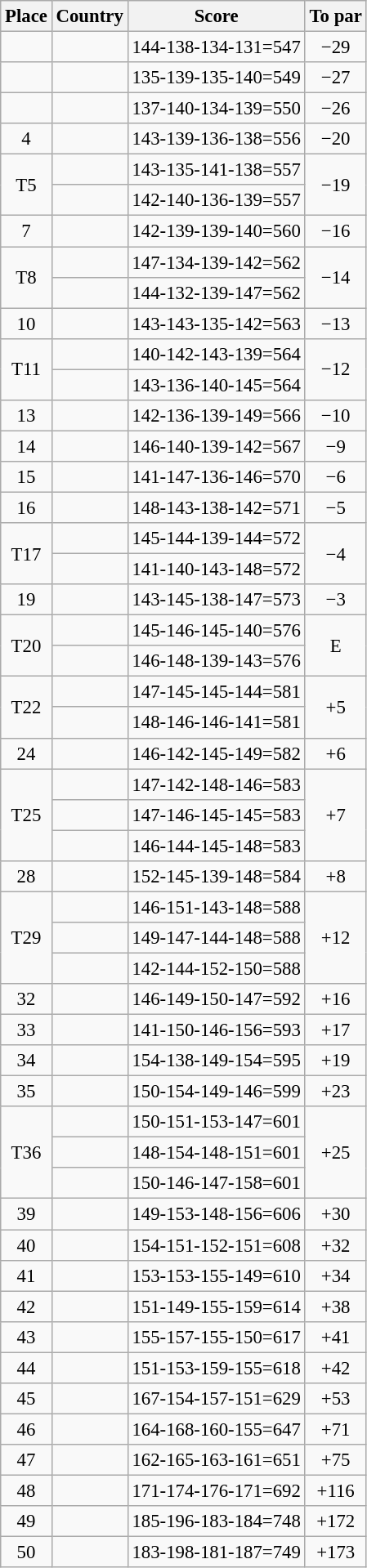<table class="wikitable" style="font-size:95%;">
<tr>
<th>Place</th>
<th>Country</th>
<th>Score</th>
<th>To par</th>
</tr>
<tr>
<td align=center></td>
<td></td>
<td>144-138-134-131=547</td>
<td align=center>−29</td>
</tr>
<tr>
<td align=center></td>
<td></td>
<td>135-139-135-140=549</td>
<td align=center>−27</td>
</tr>
<tr>
<td align=center></td>
<td></td>
<td>137-140-134-139=550</td>
<td align=center>−26</td>
</tr>
<tr>
<td align=center>4</td>
<td></td>
<td>143-139-136-138=556</td>
<td align=center>−20</td>
</tr>
<tr>
<td rowspan=2 align=center>T5</td>
<td></td>
<td>143-135-141-138=557</td>
<td rowspan=2 align=center>−19</td>
</tr>
<tr>
<td></td>
<td>142-140-136-139=557</td>
</tr>
<tr>
<td align=center>7</td>
<td></td>
<td>142-139-139-140=560</td>
<td align=center>−16</td>
</tr>
<tr>
<td rowspan=2 align=center>T8</td>
<td></td>
<td>147-134-139-142=562</td>
<td rowspan=2 align=center>−14</td>
</tr>
<tr>
<td></td>
<td>144-132-139-147=562</td>
</tr>
<tr>
<td align=center>10</td>
<td></td>
<td>143-143-135-142=563</td>
<td align=center>−13</td>
</tr>
<tr>
<td rowspan=2 align=center>T11</td>
<td></td>
<td>140-142-143-139=564</td>
<td rowspan=2 align=center>−12</td>
</tr>
<tr>
<td></td>
<td>143-136-140-145=564</td>
</tr>
<tr>
<td align=center>13</td>
<td></td>
<td>142-136-139-149=566</td>
<td align=center>−10</td>
</tr>
<tr>
<td align=center>14</td>
<td></td>
<td>146-140-139-142=567</td>
<td align=center>−9</td>
</tr>
<tr>
<td align=center>15</td>
<td></td>
<td>141-147-136-146=570</td>
<td align=center>−6</td>
</tr>
<tr>
<td align=center>16</td>
<td></td>
<td>148-143-138-142=571</td>
<td align=center>−5</td>
</tr>
<tr>
<td rowspan=2 align=center>T17</td>
<td></td>
<td>145-144-139-144=572</td>
<td rowspan=2 align=center>−4</td>
</tr>
<tr>
<td></td>
<td>141-140-143-148=572</td>
</tr>
<tr>
<td align=center>19</td>
<td></td>
<td>143-145-138-147=573</td>
<td align=center>−3</td>
</tr>
<tr>
<td rowspan=2 align=center>T20</td>
<td></td>
<td>145-146-145-140=576</td>
<td rowspan=2 align=center>E</td>
</tr>
<tr>
<td></td>
<td>146-148-139-143=576</td>
</tr>
<tr>
<td rowspan=2 align=center>T22</td>
<td></td>
<td>147-145-145-144=581</td>
<td rowspan=2 align=center>+5</td>
</tr>
<tr>
<td></td>
<td>148-146-146-141=581</td>
</tr>
<tr>
<td align=center>24</td>
<td></td>
<td>146-142-145-149=582</td>
<td align=center>+6</td>
</tr>
<tr>
<td rowspan=3 align=center>T25</td>
<td></td>
<td>147-142-148-146=583</td>
<td rowspan=3 align=center>+7</td>
</tr>
<tr>
<td></td>
<td>147-146-145-145=583</td>
</tr>
<tr>
<td></td>
<td>146-144-145-148=583</td>
</tr>
<tr>
<td align=center>28</td>
<td></td>
<td>152-145-139-148=584</td>
<td align=center>+8</td>
</tr>
<tr>
<td rowspan=3 align=center>T29</td>
<td></td>
<td>146-151-143-148=588</td>
<td rowspan=3 align=center>+12</td>
</tr>
<tr>
<td></td>
<td>149-147-144-148=588</td>
</tr>
<tr>
<td></td>
<td>142-144-152-150=588</td>
</tr>
<tr>
<td align=center>32</td>
<td></td>
<td>146-149-150-147=592</td>
<td align=center>+16</td>
</tr>
<tr>
<td align=center>33</td>
<td></td>
<td>141-150-146-156=593</td>
<td align=center>+17</td>
</tr>
<tr>
<td align=center>34</td>
<td></td>
<td>154-138-149-154=595</td>
<td align=center>+19</td>
</tr>
<tr>
<td align=center>35</td>
<td></td>
<td>150-154-149-146=599</td>
<td align=center>+23</td>
</tr>
<tr>
<td rowspan=3 align=center>T36</td>
<td></td>
<td>150-151-153-147=601</td>
<td rowspan=3 align=center>+25</td>
</tr>
<tr>
<td></td>
<td>148-154-148-151=601</td>
</tr>
<tr>
<td></td>
<td>150-146-147-158=601</td>
</tr>
<tr>
<td align=center>39</td>
<td></td>
<td>149-153-148-156=606</td>
<td align=center>+30</td>
</tr>
<tr>
<td align=center>40</td>
<td></td>
<td>154-151-152-151=608</td>
<td align=center>+32</td>
</tr>
<tr>
<td align=center>41</td>
<td></td>
<td>153-153-155-149=610</td>
<td align=center>+34</td>
</tr>
<tr>
<td align=center>42</td>
<td></td>
<td>151-149-155-159=614</td>
<td align=center>+38</td>
</tr>
<tr>
<td align=center>43</td>
<td></td>
<td>155-157-155-150=617</td>
<td align=center>+41</td>
</tr>
<tr>
<td align=center>44</td>
<td></td>
<td>151-153-159-155=618</td>
<td align=center>+42</td>
</tr>
<tr>
<td align=center>45</td>
<td></td>
<td>167-154-157-151=629</td>
<td align=center>+53</td>
</tr>
<tr>
<td align=center>46</td>
<td></td>
<td>164-168-160-155=647</td>
<td align=center>+71</td>
</tr>
<tr>
<td align=center>47</td>
<td></td>
<td>162-165-163-161=651</td>
<td align=center>+75</td>
</tr>
<tr>
<td align=center>48</td>
<td></td>
<td>171-174-176-171=692</td>
<td align=center>+116</td>
</tr>
<tr>
<td align=center>49</td>
<td></td>
<td>185-196-183-184=748</td>
<td align=center>+172</td>
</tr>
<tr>
<td align=center>50</td>
<td></td>
<td>183-198-181-187=749</td>
<td align=center>+173</td>
</tr>
</table>
